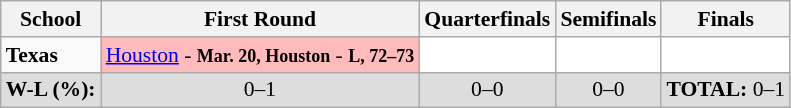<table class="sortable wikitable" style="white-space:nowrap; font-size:90%;">
<tr>
<th>School</th>
<th>First Round</th>
<th>Quarterfinals</th>
<th>Semifinals</th>
<th>Finals</th>
</tr>
<tr>
<td><strong>Texas</strong></td>
<td style="background:#fbb;"><a href='#'>Houston</a> - <strong><small>Mar. 20, Houston</small></strong> - <strong><small>L, 72–73</small></strong></td>
<td style="background:#fff;"></td>
<td style="background:#fff;"></td>
<td style="background:#fff;"></td>
</tr>
<tr class="sortbottom"  style="text-align:center; background:#ddd;">
<td><strong>W-L (%):</strong></td>
<td>0–1 </td>
<td>0–0 </td>
<td>0–0 </td>
<td><strong>TOTAL:</strong> 0–1 </td>
</tr>
</table>
